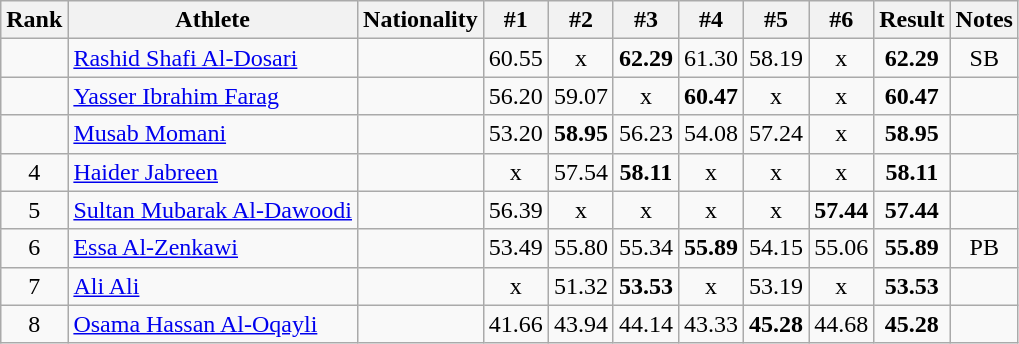<table class="wikitable sortable" style="text-align:center">
<tr>
<th>Rank</th>
<th>Athlete</th>
<th>Nationality</th>
<th>#1</th>
<th>#2</th>
<th>#3</th>
<th>#4</th>
<th>#5</th>
<th>#6</th>
<th>Result</th>
<th>Notes</th>
</tr>
<tr>
<td></td>
<td align="left"><a href='#'>Rashid Shafi Al-Dosari</a></td>
<td align=left></td>
<td>60.55</td>
<td>x</td>
<td><strong>62.29</strong></td>
<td>61.30</td>
<td>58.19</td>
<td>x</td>
<td><strong>62.29</strong></td>
<td>SB</td>
</tr>
<tr>
<td></td>
<td align="left"><a href='#'>Yasser Ibrahim Farag</a></td>
<td align=left></td>
<td>56.20</td>
<td>59.07</td>
<td>x</td>
<td><strong>60.47</strong></td>
<td>x</td>
<td>x</td>
<td><strong>60.47</strong></td>
<td></td>
</tr>
<tr>
<td></td>
<td align="left"><a href='#'>Musab Momani</a></td>
<td align=left></td>
<td>53.20</td>
<td><strong>58.95</strong></td>
<td>56.23</td>
<td>54.08</td>
<td>57.24</td>
<td>x</td>
<td><strong>58.95</strong></td>
<td></td>
</tr>
<tr>
<td>4</td>
<td align="left"><a href='#'>Haider Jabreen</a></td>
<td align=left></td>
<td>x</td>
<td>57.54</td>
<td><strong>58.11</strong></td>
<td>x</td>
<td>x</td>
<td>x</td>
<td><strong>58.11</strong></td>
<td></td>
</tr>
<tr>
<td>5</td>
<td align="left"><a href='#'>Sultan Mubarak Al-Dawoodi</a></td>
<td align=left></td>
<td>56.39</td>
<td>x</td>
<td>x</td>
<td>x</td>
<td>x</td>
<td><strong>57.44</strong></td>
<td><strong>57.44</strong></td>
<td></td>
</tr>
<tr>
<td>6</td>
<td align="left"><a href='#'>Essa Al-Zenkawi</a></td>
<td align=left></td>
<td>53.49</td>
<td>55.80</td>
<td>55.34</td>
<td><strong>55.89</strong></td>
<td>54.15</td>
<td>55.06</td>
<td><strong>55.89</strong></td>
<td>PB</td>
</tr>
<tr>
<td>7</td>
<td align="left"><a href='#'>Ali Ali</a></td>
<td align=left></td>
<td>x</td>
<td>51.32</td>
<td><strong>53.53</strong></td>
<td>x</td>
<td>53.19</td>
<td>x</td>
<td><strong>53.53</strong></td>
<td></td>
</tr>
<tr>
<td>8</td>
<td align="left"><a href='#'>Osama Hassan Al-Oqayli</a></td>
<td align=left></td>
<td>41.66</td>
<td>43.94</td>
<td>44.14</td>
<td>43.33</td>
<td><strong>45.28</strong></td>
<td>44.68</td>
<td><strong>45.28</strong></td>
<td></td>
</tr>
</table>
